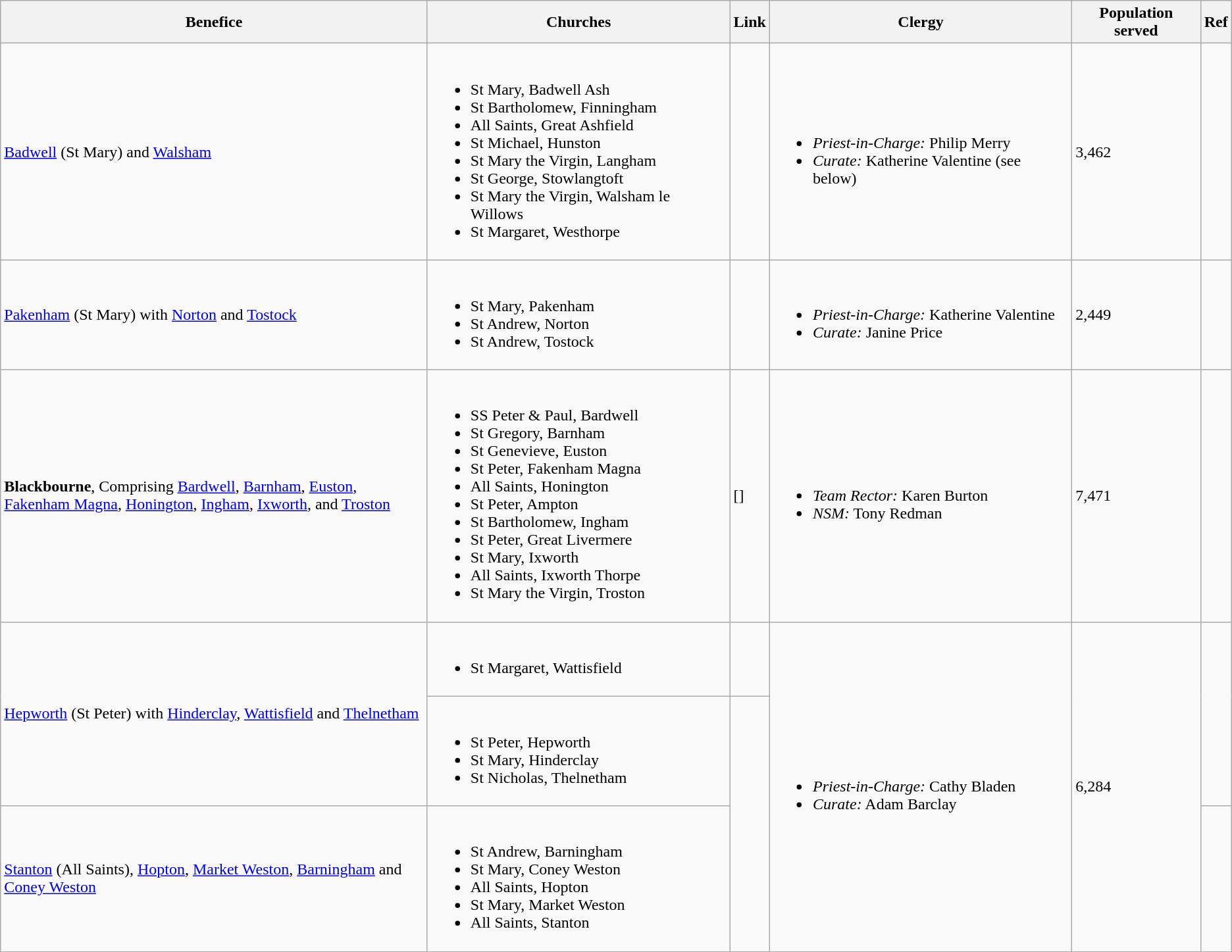<table class="wikitable">
<tr>
<th width="425">Benefice</th>
<th>Churches</th>
<th>Link</th>
<th>Clergy</th>
<th>Population served</th>
<th>Ref</th>
</tr>
<tr>
<td><a href='#'>Badwell</a> (St Mary) and <a href='#'>Walsham</a></td>
<td><br><ul><li>St Mary, Badwell Ash</li><li>St Bartholomew, Finningham</li><li>All Saints, Great Ashfield</li><li>St Michael, Hunston</li><li>St Mary the Virgin, Langham</li><li>St George, Stowlangtoft</li><li>St Mary the Virgin, Walsham le Willows</li><li>St Margaret, Westhorpe</li></ul></td>
<td></td>
<td><br><ul><li><em>Priest-in-Charge:</em> Philip Merry</li><li><em>Curate:</em> Katherine Valentine (see below)</li></ul></td>
<td>3,462</td>
<td></td>
</tr>
<tr>
<td><a href='#'>Pakenham</a> (St Mary) with <a href='#'>Norton</a> and <a href='#'>Tostock</a></td>
<td><br><ul><li>St Mary, Pakenham</li><li>St Andrew, Norton</li><li>St Andrew, Tostock</li></ul></td>
<td></td>
<td><br><ul><li><em>Priest-in-Charge:</em> Katherine Valentine</li><li><em>Curate:</em> Janine Price</li></ul></td>
<td>2,449</td>
<td></td>
</tr>
<tr>
<td><strong>Blackbourne</strong>, Comprising <a href='#'>Bardwell</a>, <a href='#'>Barnham</a>, <a href='#'>Euston</a>, <a href='#'>Fakenham Magna</a>, <a href='#'>Honington</a>, <a href='#'>Ingham</a>, <a href='#'>Ixworth</a>, and <a href='#'>Troston</a></td>
<td><br><ul><li>SS Peter & Paul, Bardwell</li><li>St Gregory, Barnham</li><li>St Genevieve, Euston</li><li>St Peter, Fakenham Magna</li><li>All Saints, Honington</li><li>St Peter, Ampton</li><li>St Bartholomew, Ingham</li><li>St Peter, Great Livermere</li><li>St Mary, Ixworth</li><li>All Saints, Ixworth Thorpe</li><li>St Mary the Virgin, Troston</li></ul></td>
<td>[]</td>
<td><br><ul><li><em>Team Rector:</em> Karen Burton</li><li><em>NSM:</em> Tony Redman</li></ul></td>
<td>7,471</td>
<td></td>
</tr>
<tr>
<td rowspan="2"><a href='#'>Hepworth</a> (St Peter) with <a href='#'>Hinderclay</a>, <a href='#'>Wattisfield</a> and <a href='#'>Thelnetham</a></td>
<td><br><ul><li>St Margaret, Wattisfield</li></ul></td>
<td></td>
<td rowspan="3"><br><ul><li><em>Priest-in-Charge:</em> Cathy Bladen</li><li><em>Curate:</em> Adam Barclay</li></ul></td>
<td rowspan="3">6,284</td>
<td rowspan="2"></td>
</tr>
<tr>
<td><br><ul><li>St Peter, Hepworth</li><li>St Mary, Hinderclay</li><li>St Nicholas, Thelnetham</li></ul></td>
<td rowspan="2"> </td>
</tr>
<tr>
<td><a href='#'>Stanton</a> (All Saints), <a href='#'>Hopton</a>, <a href='#'>Market Weston</a>, <a href='#'>Barningham</a> and <a href='#'>Coney Weston</a></td>
<td><br><ul><li>St Andrew, Barningham</li><li>St Mary, Coney Weston</li><li>All Saints, Hopton</li><li>St Mary, Market Weston</li><li>All Saints, Stanton</li></ul></td>
<td></td>
</tr>
</table>
